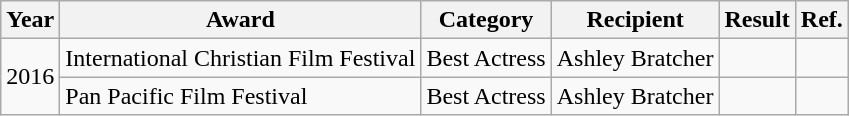<table class="wikitable">
<tr>
<th>Year</th>
<th>Award</th>
<th>Category</th>
<th>Recipient</th>
<th>Result</th>
<th>Ref.</th>
</tr>
<tr>
<td rowspan=2>2016</td>
<td>International Christian Film Festival</td>
<td>Best Actress</td>
<td>Ashley Bratcher</td>
<td></td>
<td></td>
</tr>
<tr>
<td>Pan Pacific Film Festival</td>
<td>Best Actress</td>
<td>Ashley Bratcher</td>
<td></td>
<td></td>
</tr>
</table>
